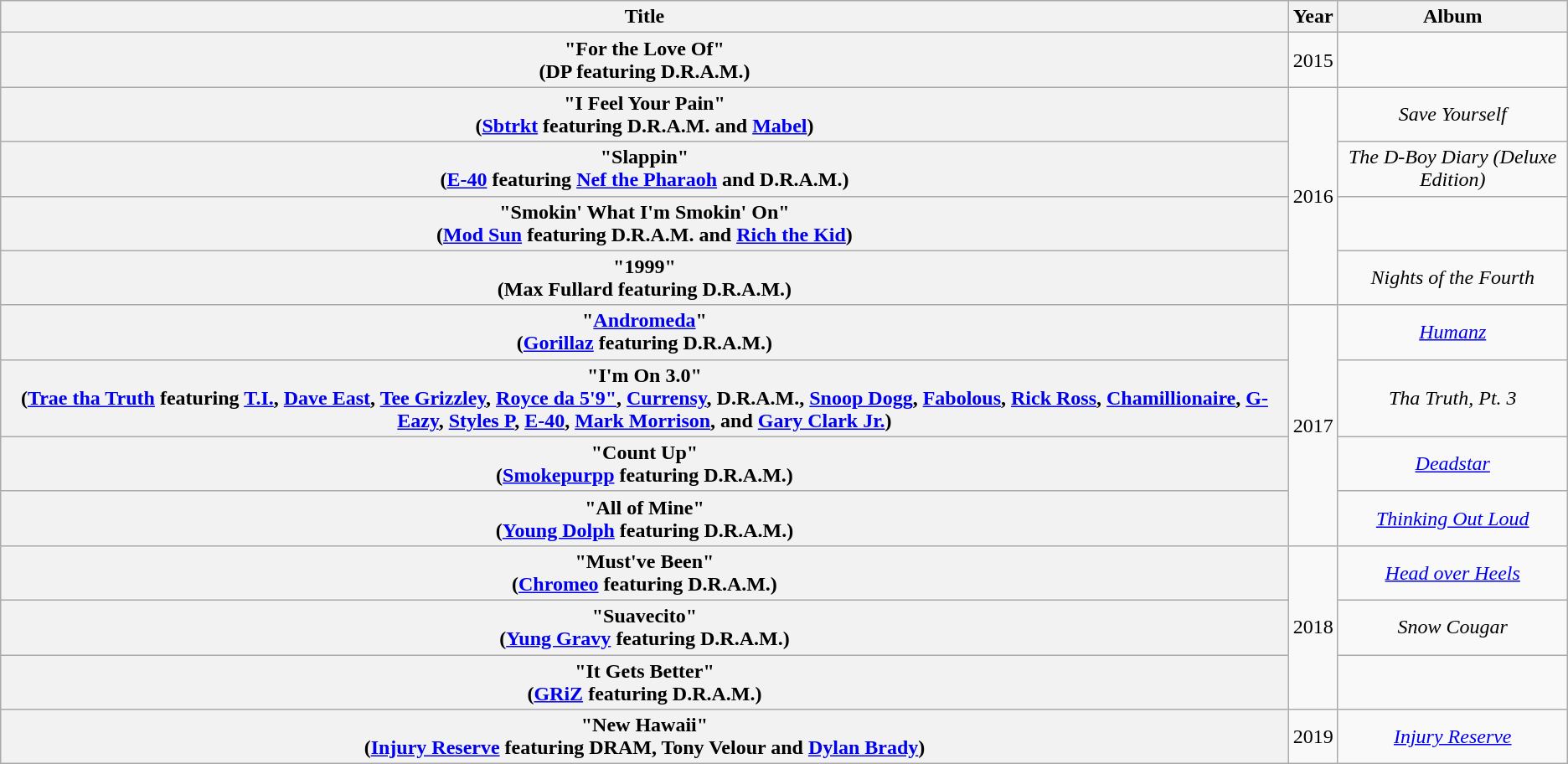<table class="wikitable plainrowheaders" style="text-align:center;">
<tr>
<th scope="col">Title</th>
<th scope="col">Year</th>
<th scope="col">Album</th>
</tr>
<tr>
<th scope="row">"For the Love Of"<br><span>(DP featuring D.R.A.M.)</span></th>
<td>2015</td>
<td></td>
</tr>
<tr>
<th scope="row">"I Feel Your Pain"<br><span>(<a href='#'>Sbtrkt</a> featuring D.R.A.M. and <a href='#'>Mabel</a>)</span></th>
<td rowspan="4">2016</td>
<td><em>Save Yourself</em></td>
</tr>
<tr>
<th scope="row">"Slappin"<br><span>(<a href='#'>E-40</a> featuring <a href='#'>Nef the Pharaoh</a> and D.R.A.M.)</span></th>
<td><em>The D-Boy Diary (Deluxe Edition)</em></td>
</tr>
<tr>
<th scope="row">"Smokin' What I'm Smokin' On"<br><span>(<a href='#'>Mod Sun</a> featuring D.R.A.M. and <a href='#'>Rich the Kid</a>)</span></th>
<td></td>
</tr>
<tr>
<th scope="row">"1999"<br><span>(Max Fullard featuring D.R.A.M.)</span></th>
<td><em>Nights of the Fourth</em></td>
</tr>
<tr>
<th scope="row">"<a href='#'>Andromeda</a>"<br><span>(<a href='#'>Gorillaz</a> featuring D.R.A.M.)</span></th>
<td rowspan="4">2017</td>
<td><em><a href='#'>Humanz</a></em></td>
</tr>
<tr>
<th scope="row">"I'm On 3.0"<br><span>(<a href='#'>Trae tha Truth</a> featuring <a href='#'>T.I.</a>, <a href='#'>Dave East</a>, <a href='#'>Tee Grizzley</a>, <a href='#'>Royce da 5'9"</a>, <a href='#'>Currensy</a>, D.R.A.M., <a href='#'>Snoop Dogg</a>, <a href='#'>Fabolous</a>, <a href='#'>Rick Ross</a>, <a href='#'>Chamillionaire</a>, <a href='#'>G-Eazy</a>, <a href='#'>Styles P</a>, <a href='#'>E-40</a>, <a href='#'>Mark Morrison</a>, and <a href='#'>Gary Clark Jr.</a>)</span></th>
<td><em>Tha Truth, Pt. 3</em></td>
</tr>
<tr>
<th scope="row">"Count Up"<br><span>(<a href='#'>Smokepurpp</a> featuring D.R.A.M.)</span></th>
<td><em><a href='#'>Deadstar</a></em></td>
</tr>
<tr>
<th scope="row">"All of Mine"<br><span>(<a href='#'>Young Dolph</a> featuring D.R.A.M.)</span></th>
<td><em><a href='#'>Thinking Out Loud</a></em></td>
</tr>
<tr>
<th scope="row">"Must've Been"<br><span>(<a href='#'>Chromeo</a> featuring D.R.A.M.)</span></th>
<td rowspan="3">2018</td>
<td><em><a href='#'>Head over Heels</a></em></td>
</tr>
<tr>
<th scope="row">"Suavecito"<br><span>(<a href='#'>Yung Gravy</a> featuring D.R.A.M.)</span></th>
<td><em>Snow Cougar</em></td>
</tr>
<tr>
<th scope="row">"It Gets Better"<br><span>(<a href='#'>GRiZ</a> featuring D.R.A.M.)</span></th>
<td></td>
</tr>
<tr>
<th scope="row">"New Hawaii"<br><span>(<a href='#'>Injury Reserve</a> featuring DRAM, Tony Velour and <a href='#'>Dylan Brady</a>)</span></th>
<td>2019</td>
<td><em><a href='#'>Injury Reserve</a></em></td>
</tr>
</table>
